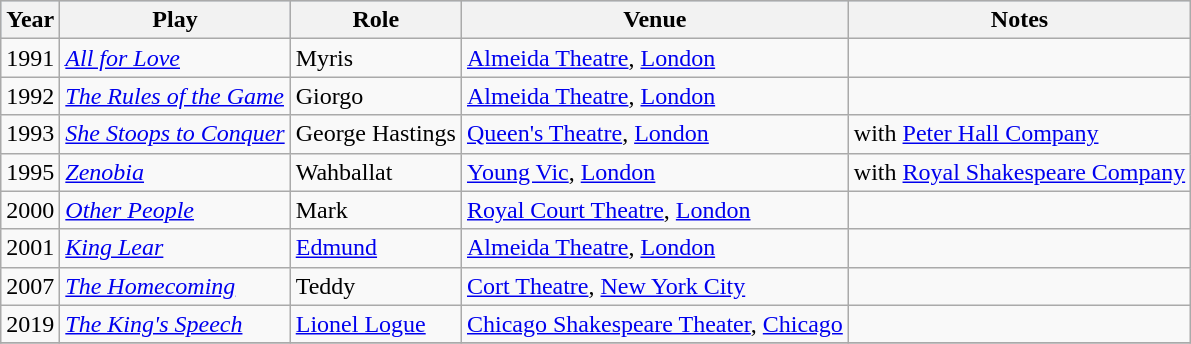<table class="wikitable">
<tr style="background:#b0c4de; text-align:center;">
<th>Year</th>
<th>Play</th>
<th>Role</th>
<th>Venue</th>
<th>Notes</th>
</tr>
<tr>
<td>1991</td>
<td><em><a href='#'>All for Love</a></em></td>
<td>Myris</td>
<td><a href='#'>Almeida Theatre</a>, <a href='#'>London</a></td>
<td></td>
</tr>
<tr>
<td>1992</td>
<td><em><a href='#'>The Rules of the Game</a></em></td>
<td>Giorgo</td>
<td><a href='#'>Almeida Theatre</a>, <a href='#'>London</a></td>
<td></td>
</tr>
<tr>
<td>1993</td>
<td><em><a href='#'>She Stoops to Conquer</a></em></td>
<td>George Hastings</td>
<td><a href='#'>Queen's Theatre</a>, <a href='#'>London</a></td>
<td>with <a href='#'>Peter Hall Company</a></td>
</tr>
<tr>
<td>1995</td>
<td><em><a href='#'>Zenobia</a></em></td>
<td>Wahballat</td>
<td><a href='#'>Young Vic</a>, <a href='#'>London</a></td>
<td>with <a href='#'>Royal Shakespeare Company</a></td>
</tr>
<tr>
<td>2000</td>
<td><em><a href='#'>Other People</a></em></td>
<td>Mark</td>
<td><a href='#'>Royal Court Theatre</a>, <a href='#'>London</a></td>
<td></td>
</tr>
<tr>
<td>2001</td>
<td><em><a href='#'>King Lear</a></em></td>
<td><a href='#'>Edmund</a></td>
<td><a href='#'>Almeida Theatre</a>, <a href='#'>London</a></td>
<td></td>
</tr>
<tr>
<td>2007</td>
<td><em><a href='#'>The Homecoming</a></em></td>
<td>Teddy</td>
<td><a href='#'>Cort Theatre</a>, <a href='#'>New York City</a></td>
<td></td>
</tr>
<tr>
<td>2019</td>
<td><em><a href='#'>The King's Speech</a></em></td>
<td><a href='#'>Lionel Logue</a></td>
<td><a href='#'>Chicago Shakespeare Theater</a>, <a href='#'>Chicago</a></td>
<td></td>
</tr>
<tr>
</tr>
</table>
